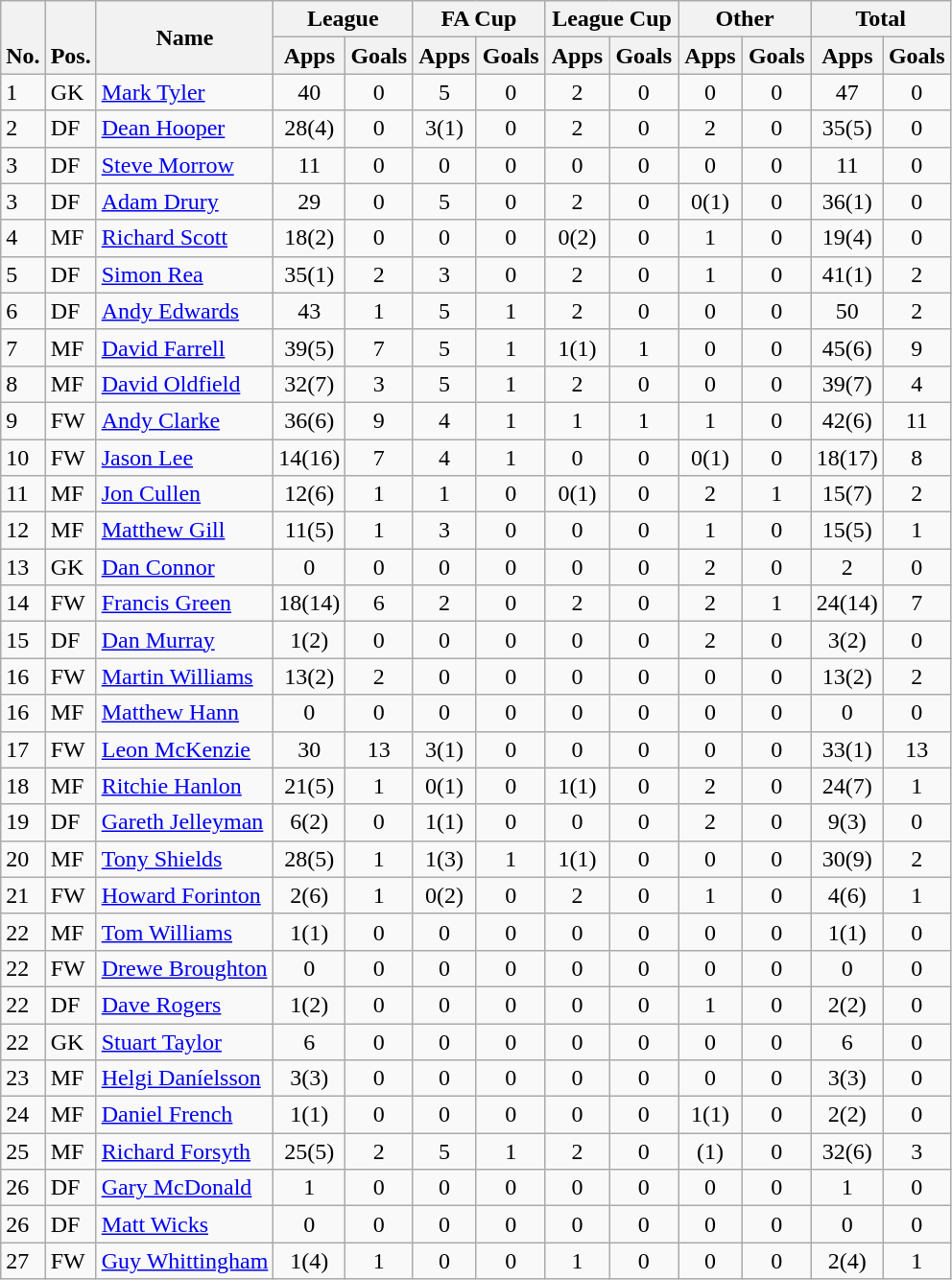<table class="wikitable" style="text-align:center">
<tr>
<th rowspan="2" valign="bottom">No.</th>
<th rowspan="2" valign="bottom">Pos.</th>
<th rowspan="2">Name</th>
<th colspan="2" width="85">League</th>
<th colspan="2" width="85">FA Cup</th>
<th colspan="2" width="85">League Cup</th>
<th colspan="2" width="85">Other</th>
<th colspan="2" width="85">Total</th>
</tr>
<tr>
<th>Apps</th>
<th>Goals</th>
<th>Apps</th>
<th>Goals</th>
<th>Apps</th>
<th>Goals</th>
<th>Apps</th>
<th>Goals</th>
<th>Apps</th>
<th>Goals</th>
</tr>
<tr>
<td align="left">1</td>
<td align="left">GK</td>
<td align="left"> <a href='#'>Mark Tyler</a></td>
<td>40</td>
<td>0</td>
<td>5</td>
<td>0</td>
<td>2</td>
<td>0</td>
<td>0</td>
<td>0</td>
<td>47</td>
<td>0</td>
</tr>
<tr>
<td align="left">2</td>
<td align="left">DF</td>
<td align="left"> <a href='#'>Dean Hooper</a></td>
<td>28(4)</td>
<td>0</td>
<td>3(1)</td>
<td>0</td>
<td>2</td>
<td>0</td>
<td>2</td>
<td>0</td>
<td>35(5)</td>
<td>0</td>
</tr>
<tr>
<td align="left">3</td>
<td align="left">DF</td>
<td align="left"> <a href='#'>Steve Morrow</a></td>
<td>11</td>
<td>0</td>
<td>0</td>
<td>0</td>
<td>0</td>
<td>0</td>
<td>0</td>
<td>0</td>
<td>11</td>
<td>0</td>
</tr>
<tr>
<td align="left">3</td>
<td align="left">DF</td>
<td align="left"> <a href='#'>Adam Drury</a></td>
<td>29</td>
<td>0</td>
<td>5</td>
<td>0</td>
<td>2</td>
<td>0</td>
<td>0(1)</td>
<td>0</td>
<td>36(1)</td>
<td>0</td>
</tr>
<tr>
<td align="left">4</td>
<td align="left">MF</td>
<td align="left"> <a href='#'>Richard Scott</a></td>
<td>18(2)</td>
<td>0</td>
<td>0</td>
<td>0</td>
<td>0(2)</td>
<td>0</td>
<td>1</td>
<td>0</td>
<td>19(4)</td>
<td>0</td>
</tr>
<tr>
<td align="left">5</td>
<td align="left">DF</td>
<td align="left"> <a href='#'>Simon Rea</a></td>
<td>35(1)</td>
<td>2</td>
<td>3</td>
<td>0</td>
<td>2</td>
<td>0</td>
<td>1</td>
<td>0</td>
<td>41(1)</td>
<td>2</td>
</tr>
<tr>
<td align="left">6</td>
<td align="left">DF</td>
<td align="left"> <a href='#'>Andy Edwards</a></td>
<td>43</td>
<td>1</td>
<td>5</td>
<td>1</td>
<td>2</td>
<td>0</td>
<td>0</td>
<td>0</td>
<td>50</td>
<td>2</td>
</tr>
<tr>
<td align="left">7</td>
<td align="left">MF</td>
<td align="left"> <a href='#'>David Farrell</a></td>
<td>39(5)</td>
<td>7</td>
<td>5</td>
<td>1</td>
<td>1(1)</td>
<td>1</td>
<td>0</td>
<td>0</td>
<td>45(6)</td>
<td>9</td>
</tr>
<tr>
<td align="left">8</td>
<td align="left">MF</td>
<td align="left"> <a href='#'>David Oldfield</a></td>
<td>32(7)</td>
<td>3</td>
<td>5</td>
<td>1</td>
<td>2</td>
<td>0</td>
<td>0</td>
<td>0</td>
<td>39(7)</td>
<td>4</td>
</tr>
<tr>
<td align="left">9</td>
<td align="left">FW</td>
<td align="left"> <a href='#'>Andy Clarke</a></td>
<td>36(6)</td>
<td>9</td>
<td>4</td>
<td>1</td>
<td>1</td>
<td>1</td>
<td>1</td>
<td>0</td>
<td>42(6)</td>
<td>11</td>
</tr>
<tr>
<td align="left">10</td>
<td align="left">FW</td>
<td align="left"> <a href='#'>Jason Lee</a></td>
<td>14(16)</td>
<td>7</td>
<td>4</td>
<td>1</td>
<td>0</td>
<td>0</td>
<td>0(1)</td>
<td>0</td>
<td>18(17)</td>
<td>8</td>
</tr>
<tr>
<td align="left">11</td>
<td align="left">MF</td>
<td align="left"> <a href='#'>Jon Cullen</a></td>
<td>12(6)</td>
<td>1</td>
<td>1</td>
<td>0</td>
<td>0(1)</td>
<td>0</td>
<td>2</td>
<td>1</td>
<td>15(7)</td>
<td>2</td>
</tr>
<tr>
<td align="left">12</td>
<td align="left">MF</td>
<td align="left"> <a href='#'>Matthew Gill</a></td>
<td>11(5)</td>
<td>1</td>
<td>3</td>
<td>0</td>
<td>0</td>
<td>0</td>
<td>1</td>
<td>0</td>
<td>15(5)</td>
<td>1</td>
</tr>
<tr>
<td align="left">13</td>
<td align="left">GK</td>
<td align="left"> <a href='#'>Dan Connor</a></td>
<td>0</td>
<td>0</td>
<td>0</td>
<td>0</td>
<td>0</td>
<td>0</td>
<td>2</td>
<td>0</td>
<td>2</td>
<td>0</td>
</tr>
<tr>
<td align="left">14</td>
<td align="left">FW</td>
<td align="left"> <a href='#'>Francis Green</a></td>
<td>18(14)</td>
<td>6</td>
<td>2</td>
<td>0</td>
<td>2</td>
<td>0</td>
<td>2</td>
<td>1</td>
<td>24(14)</td>
<td>7</td>
</tr>
<tr>
<td align="left">15</td>
<td align="left">DF</td>
<td align="left"> <a href='#'>Dan Murray</a></td>
<td>1(2)</td>
<td>0</td>
<td>0</td>
<td>0</td>
<td>0</td>
<td>0</td>
<td>2</td>
<td>0</td>
<td>3(2)</td>
<td>0</td>
</tr>
<tr>
<td align="left">16</td>
<td align="left">FW</td>
<td align="left"> <a href='#'>Martin Williams</a></td>
<td>13(2)</td>
<td>2</td>
<td>0</td>
<td>0</td>
<td>0</td>
<td>0</td>
<td>0</td>
<td>0</td>
<td>13(2)</td>
<td>2</td>
</tr>
<tr>
<td align="left">16</td>
<td align="left">MF</td>
<td align="left"> <a href='#'>Matthew Hann</a></td>
<td>0</td>
<td>0</td>
<td>0</td>
<td>0</td>
<td>0</td>
<td>0</td>
<td>0</td>
<td>0</td>
<td>0</td>
<td>0</td>
</tr>
<tr>
<td align="left">17</td>
<td align="left">FW</td>
<td align="left"> <a href='#'>Leon McKenzie</a></td>
<td>30</td>
<td>13</td>
<td>3(1)</td>
<td>0</td>
<td>0</td>
<td>0</td>
<td>0</td>
<td>0</td>
<td>33(1)</td>
<td>13</td>
</tr>
<tr>
<td align="left">18</td>
<td align="left">MF</td>
<td align="left"> <a href='#'>Ritchie Hanlon</a></td>
<td>21(5)</td>
<td>1</td>
<td>0(1)</td>
<td>0</td>
<td>1(1)</td>
<td>0</td>
<td>2</td>
<td>0</td>
<td>24(7)</td>
<td>1</td>
</tr>
<tr>
<td align="left">19</td>
<td align="left">DF</td>
<td align="left"> <a href='#'>Gareth Jelleyman</a></td>
<td>6(2)</td>
<td>0</td>
<td>1(1)</td>
<td>0</td>
<td>0</td>
<td>0</td>
<td>2</td>
<td>0</td>
<td>9(3)</td>
<td>0</td>
</tr>
<tr>
<td align="left">20</td>
<td align="left">MF</td>
<td align="left"> <a href='#'>Tony Shields</a></td>
<td>28(5)</td>
<td>1</td>
<td>1(3)</td>
<td>1</td>
<td>1(1)</td>
<td>0</td>
<td>0</td>
<td>0</td>
<td>30(9)</td>
<td>2</td>
</tr>
<tr>
<td align="left">21</td>
<td align="left">FW</td>
<td align="left"> <a href='#'>Howard Forinton</a></td>
<td>2(6)</td>
<td>1</td>
<td>0(2)</td>
<td>0</td>
<td>2</td>
<td>0</td>
<td>1</td>
<td>0</td>
<td>4(6)</td>
<td>1</td>
</tr>
<tr>
<td align="left">22</td>
<td align="left">MF</td>
<td align="left"> <a href='#'>Tom Williams</a></td>
<td>1(1)</td>
<td>0</td>
<td>0</td>
<td>0</td>
<td>0</td>
<td>0</td>
<td>0</td>
<td>0</td>
<td>1(1)</td>
<td>0</td>
</tr>
<tr>
<td align="left">22</td>
<td align="left">FW</td>
<td align="left"> <a href='#'>Drewe Broughton</a></td>
<td>0</td>
<td>0</td>
<td>0</td>
<td>0</td>
<td>0</td>
<td>0</td>
<td>0</td>
<td>0</td>
<td>0</td>
<td>0</td>
</tr>
<tr>
<td align="left">22</td>
<td align="left">DF</td>
<td align="left"> <a href='#'>Dave Rogers</a></td>
<td>1(2)</td>
<td>0</td>
<td>0</td>
<td>0</td>
<td>0</td>
<td>0</td>
<td>1</td>
<td>0</td>
<td>2(2)</td>
<td>0</td>
</tr>
<tr>
<td align="left">22</td>
<td align="left">GK</td>
<td align="left"> <a href='#'>Stuart Taylor</a></td>
<td>6</td>
<td>0</td>
<td>0</td>
<td>0</td>
<td>0</td>
<td>0</td>
<td>0</td>
<td>0</td>
<td>6</td>
<td>0</td>
</tr>
<tr>
<td align="left">23</td>
<td align="left">MF</td>
<td align="left"> <a href='#'>Helgi Daníelsson</a></td>
<td>3(3)</td>
<td>0</td>
<td>0</td>
<td>0</td>
<td>0</td>
<td>0</td>
<td>0</td>
<td>0</td>
<td>3(3)</td>
<td>0</td>
</tr>
<tr>
<td align="left">24</td>
<td align="left">MF</td>
<td align="left"> <a href='#'>Daniel French</a></td>
<td>1(1)</td>
<td>0</td>
<td>0</td>
<td>0</td>
<td>0</td>
<td>0</td>
<td>1(1)</td>
<td>0</td>
<td>2(2)</td>
<td>0</td>
</tr>
<tr>
<td align="left">25</td>
<td align="left">MF</td>
<td align="left"> <a href='#'>Richard Forsyth</a></td>
<td>25(5)</td>
<td>2</td>
<td>5</td>
<td>1</td>
<td>2</td>
<td>0</td>
<td>(1)</td>
<td>0</td>
<td>32(6)</td>
<td>3</td>
</tr>
<tr>
<td align="left">26</td>
<td align="left">DF</td>
<td align="left"> <a href='#'>Gary McDonald</a></td>
<td>1</td>
<td>0</td>
<td>0</td>
<td>0</td>
<td>0</td>
<td>0</td>
<td>0</td>
<td>0</td>
<td>1</td>
<td>0</td>
</tr>
<tr>
<td align="left">26</td>
<td align="left">DF</td>
<td align="left"> <a href='#'>Matt Wicks</a></td>
<td>0</td>
<td>0</td>
<td>0</td>
<td>0</td>
<td>0</td>
<td>0</td>
<td>0</td>
<td>0</td>
<td>0</td>
<td>0</td>
</tr>
<tr>
<td align="left">27</td>
<td align="left">FW</td>
<td align="left"> <a href='#'>Guy Whittingham</a></td>
<td>1(4)</td>
<td>1</td>
<td>0</td>
<td>0</td>
<td>1</td>
<td>0</td>
<td>0</td>
<td>0</td>
<td>2(4)</td>
<td>1</td>
</tr>
</table>
